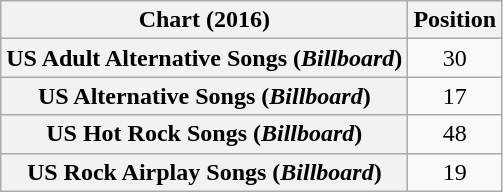<table class="wikitable sortable plainrowheaders" style="text-align:center">
<tr>
<th scope="col">Chart (2016)</th>
<th scope="col">Position</th>
</tr>
<tr>
<th scope="row">US Adult Alternative Songs (<em>Billboard</em>)</th>
<td>30</td>
</tr>
<tr>
<th scope="row">US Alternative Songs (<em>Billboard</em>)</th>
<td>17</td>
</tr>
<tr>
<th scope="row">US Hot Rock Songs (<em>Billboard</em>)</th>
<td>48</td>
</tr>
<tr>
<th scope="row">US Rock Airplay Songs (<em>Billboard</em>)</th>
<td>19</td>
</tr>
</table>
